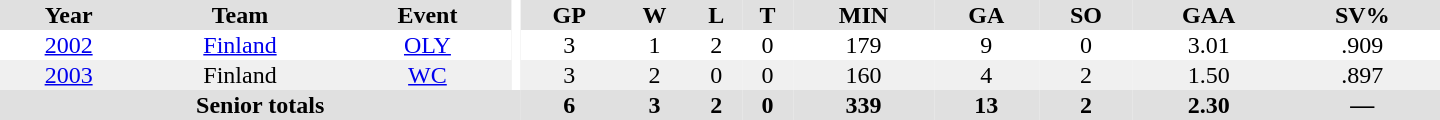<table border="0" cellpadding="1" cellspacing="0" ID="Table3" style="text-align:center; width:60em">
<tr ALIGN="center" bgcolor="#e0e0e0">
<th>Year</th>
<th>Team</th>
<th>Event</th>
<th rowspan="99" bgcolor="#ffffff"></th>
<th>GP</th>
<th>W</th>
<th>L</th>
<th>T</th>
<th>MIN</th>
<th>GA</th>
<th>SO</th>
<th>GAA</th>
<th>SV%</th>
</tr>
<tr>
<td><a href='#'>2002</a></td>
<td><a href='#'>Finland</a></td>
<td><a href='#'>OLY</a></td>
<td>3</td>
<td>1</td>
<td>2</td>
<td>0</td>
<td>179</td>
<td>9</td>
<td>0</td>
<td>3.01</td>
<td>.909</td>
</tr>
<tr bgcolor="#f0f0f0">
<td><a href='#'>2003</a></td>
<td>Finland</td>
<td><a href='#'>WC</a></td>
<td>3</td>
<td>2</td>
<td>0</td>
<td>0</td>
<td>160</td>
<td>4</td>
<td>2</td>
<td>1.50</td>
<td>.897</td>
</tr>
<tr bgcolor="#e0e0e0">
<th colspan=4>Senior totals</th>
<th>6</th>
<th>3</th>
<th>2</th>
<th>0</th>
<th>339</th>
<th>13</th>
<th>2</th>
<th>2.30</th>
<th>—</th>
</tr>
</table>
